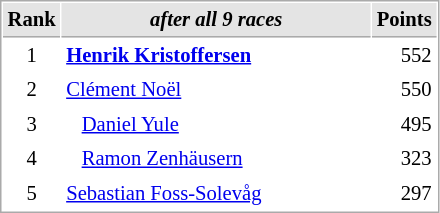<table cellspacing="1" cellpadding="3" style="border:1px solid #aaa; font-size:86%;">
<tr style="background:#e4e4e4;">
<th style="border-bottom:1px solid #aaa; width:10px;">Rank</th>
<th style="border-bottom:1px solid #aaa; width:200px; white-space:nowrap;"><em>after all 9 races</em></th>
<th style="border-bottom:1px solid #aaa; width:20px;">Points</th>
</tr>
<tr>
<td style="text-align:center;">1</td>
<td><strong> <a href='#'>Henrik Kristoffersen</a></strong></td>
<td align="right">552</td>
</tr>
<tr>
<td style="text-align:center;">2</td>
<td> <a href='#'>Clément Noël</a></td>
<td align="right">550</td>
</tr>
<tr>
<td style="text-align:center;">3</td>
<td>   <a href='#'>Daniel Yule</a></td>
<td align="right">495</td>
</tr>
<tr>
<td style="text-align:center;">4</td>
<td>   <a href='#'>Ramon Zenhäusern</a></td>
<td align="right">323</td>
</tr>
<tr>
<td style="text-align:center;">5</td>
<td> <a href='#'>Sebastian Foss-Solevåg</a></td>
<td align="right">297</td>
</tr>
</table>
